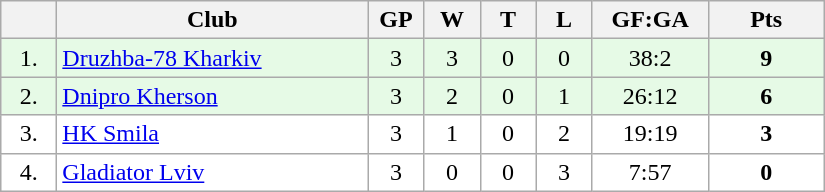<table class="wikitable">
<tr>
<th width="30"></th>
<th width="200">Club</th>
<th width="30">GP</th>
<th width="30">W</th>
<th width="30">T</th>
<th width="30">L</th>
<th width="70">GF:GA</th>
<th width="70">Pts</th>
</tr>
<tr bgcolor="#e6fae6" align="center">
<td>1.</td>
<td align="left"><a href='#'>Druzhba-78 Kharkiv</a></td>
<td>3</td>
<td>3</td>
<td>0</td>
<td>0</td>
<td>38:2</td>
<td><strong>9</strong></td>
</tr>
<tr bgcolor="#e6fae6" align="center">
<td>2.</td>
<td align="left"><a href='#'>Dnipro Kherson</a></td>
<td>3</td>
<td>2</td>
<td>0</td>
<td>1</td>
<td>26:12</td>
<td><strong>6</strong></td>
</tr>
<tr bgcolor="#FFFFFF" align="center">
<td>3.</td>
<td align="left"><a href='#'>HK Smila</a></td>
<td>3</td>
<td>1</td>
<td>0</td>
<td>2</td>
<td>19:19</td>
<td><strong>3</strong></td>
</tr>
<tr bgcolor="#FFFFFF" align="center">
<td>4.</td>
<td align="left"><a href='#'>Gladiator Lviv</a></td>
<td>3</td>
<td>0</td>
<td>0</td>
<td>3</td>
<td>7:57</td>
<td><strong>0</strong></td>
</tr>
</table>
